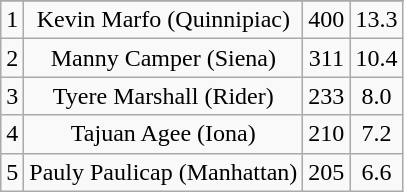<table class="wikitable sortable" style="text-align:center">
<tr>
</tr>
<tr>
<td>1</td>
<td>Kevin Marfo (Quinnipiac)</td>
<td>400</td>
<td>13.3</td>
</tr>
<tr>
<td>2</td>
<td>Manny Camper (Siena)</td>
<td>311</td>
<td>10.4</td>
</tr>
<tr>
<td>3</td>
<td>Tyere Marshall (Rider)</td>
<td>233</td>
<td>8.0</td>
</tr>
<tr>
<td>4</td>
<td>Tajuan Agee (Iona)</td>
<td>210</td>
<td>7.2</td>
</tr>
<tr>
<td>5</td>
<td>Pauly Paulicap (Manhattan)</td>
<td>205</td>
<td>6.6</td>
</tr>
</table>
